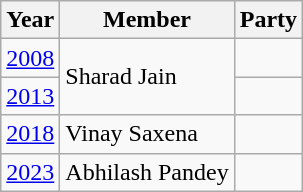<table class="wikitable sortable">
<tr>
<th>Year</th>
<th>Member</th>
<th colspan="2">Party</th>
</tr>
<tr>
<td><a href='#'>2008</a></td>
<td rowspan=2>Sharad Jain</td>
<td></td>
</tr>
<tr>
<td><a href='#'>2013</a></td>
</tr>
<tr>
<td><a href='#'>2018</a></td>
<td>Vinay Saxena</td>
<td></td>
</tr>
<tr>
<td><a href='#'>2023</a></td>
<td>Abhilash Pandey</td>
<td></td>
</tr>
</table>
